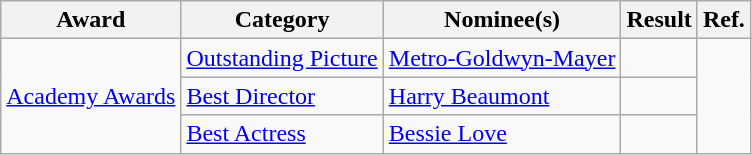<table class="wikitable plainrowheaders">
<tr>
<th>Award</th>
<th>Category</th>
<th>Nominee(s)</th>
<th>Result</th>
<th>Ref.</th>
</tr>
<tr>
<td rowspan="3"><a href='#'>Academy Awards</a></td>
<td><a href='#'>Outstanding Picture</a></td>
<td><a href='#'>Metro-Goldwyn-Mayer</a></td>
<td></td>
<td align="center" rowspan="3"></td>
</tr>
<tr>
<td><a href='#'>Best Director</a></td>
<td><a href='#'>Harry Beaumont</a></td>
<td></td>
</tr>
<tr>
<td><a href='#'>Best Actress</a></td>
<td><a href='#'>Bessie Love</a></td>
<td></td>
</tr>
</table>
